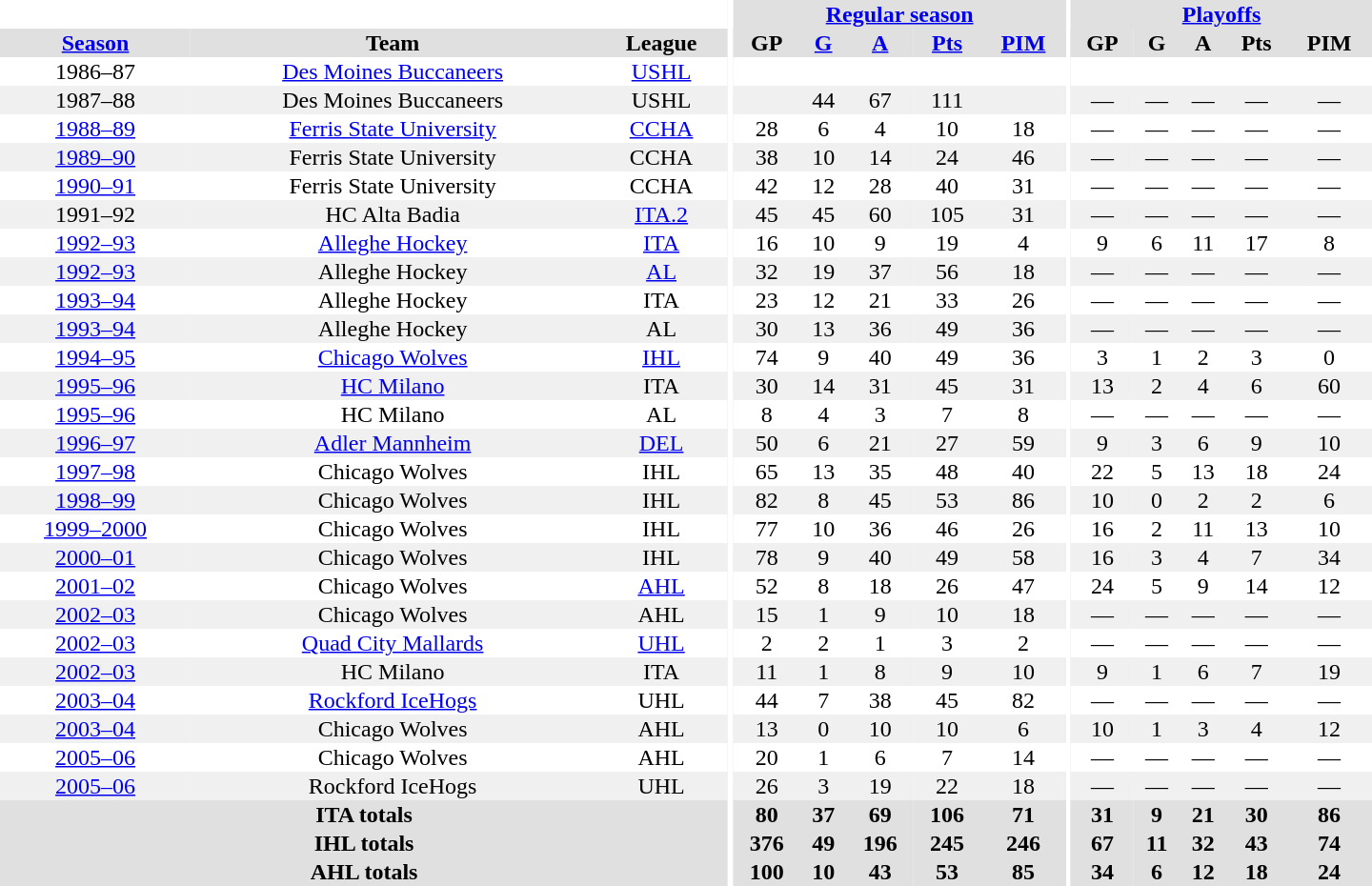<table border="0" cellpadding="1" cellspacing="0" style="text-align:center; width:60em">
<tr bgcolor="#e0e0e0">
<th colspan="3" bgcolor="#ffffff"></th>
<th rowspan="100" bgcolor="#ffffff"></th>
<th colspan="5"><a href='#'>Regular season</a></th>
<th rowspan="100" bgcolor="#ffffff"></th>
<th colspan="5"><a href='#'>Playoffs</a></th>
</tr>
<tr bgcolor="#e0e0e0">
<th><a href='#'>Season</a></th>
<th>Team</th>
<th>League</th>
<th>GP</th>
<th><a href='#'>G</a></th>
<th><a href='#'>A</a></th>
<th><a href='#'>Pts</a></th>
<th><a href='#'>PIM</a></th>
<th>GP</th>
<th>G</th>
<th>A</th>
<th>Pts</th>
<th>PIM</th>
</tr>
<tr>
<td>1986–87</td>
<td><a href='#'>Des Moines Buccaneers</a></td>
<td><a href='#'>USHL</a></td>
<td></td>
<td></td>
<td></td>
<td></td>
<td></td>
<td></td>
<td></td>
<td></td>
<td></td>
<td></td>
</tr>
<tr bgcolor="#f0f0f0">
<td>1987–88</td>
<td>Des Moines Buccaneers</td>
<td>USHL</td>
<td></td>
<td>44</td>
<td>67</td>
<td>111</td>
<td></td>
<td>—</td>
<td>—</td>
<td>—</td>
<td>—</td>
<td>—</td>
</tr>
<tr>
<td><a href='#'>1988–89</a></td>
<td><a href='#'>Ferris State University</a></td>
<td><a href='#'>CCHA</a></td>
<td>28</td>
<td>6</td>
<td>4</td>
<td>10</td>
<td>18</td>
<td>—</td>
<td>—</td>
<td>—</td>
<td>—</td>
<td>—</td>
</tr>
<tr bgcolor="#f0f0f0">
<td><a href='#'>1989–90</a></td>
<td>Ferris State University</td>
<td>CCHA</td>
<td>38</td>
<td>10</td>
<td>14</td>
<td>24</td>
<td>46</td>
<td>—</td>
<td>—</td>
<td>—</td>
<td>—</td>
<td>—</td>
</tr>
<tr>
<td><a href='#'>1990–91</a></td>
<td>Ferris State University</td>
<td>CCHA</td>
<td>42</td>
<td>12</td>
<td>28</td>
<td>40</td>
<td>31</td>
<td>—</td>
<td>—</td>
<td>—</td>
<td>—</td>
<td>—</td>
</tr>
<tr bgcolor="#f0f0f0">
<td>1991–92</td>
<td>HC Alta Badia</td>
<td><a href='#'>ITA.2</a></td>
<td>45</td>
<td>45</td>
<td>60</td>
<td>105</td>
<td>31</td>
<td>—</td>
<td>—</td>
<td>—</td>
<td>—</td>
<td>—</td>
</tr>
<tr>
<td><a href='#'>1992–93</a></td>
<td><a href='#'>Alleghe Hockey</a></td>
<td><a href='#'>ITA</a></td>
<td>16</td>
<td>10</td>
<td>9</td>
<td>19</td>
<td>4</td>
<td>9</td>
<td>6</td>
<td>11</td>
<td>17</td>
<td>8</td>
</tr>
<tr bgcolor="#f0f0f0">
<td><a href='#'>1992–93</a></td>
<td>Alleghe Hockey</td>
<td><a href='#'>AL</a></td>
<td>32</td>
<td>19</td>
<td>37</td>
<td>56</td>
<td>18</td>
<td>—</td>
<td>—</td>
<td>—</td>
<td>—</td>
<td>—</td>
</tr>
<tr>
<td><a href='#'>1993–94</a></td>
<td>Alleghe Hockey</td>
<td>ITA</td>
<td>23</td>
<td>12</td>
<td>21</td>
<td>33</td>
<td>26</td>
<td>—</td>
<td>—</td>
<td>—</td>
<td>—</td>
<td>—</td>
</tr>
<tr bgcolor="#f0f0f0">
<td><a href='#'>1993–94</a></td>
<td>Alleghe Hockey</td>
<td>AL</td>
<td>30</td>
<td>13</td>
<td>36</td>
<td>49</td>
<td>36</td>
<td>—</td>
<td>—</td>
<td>—</td>
<td>—</td>
<td>—</td>
</tr>
<tr>
<td><a href='#'>1994–95</a></td>
<td><a href='#'>Chicago Wolves</a></td>
<td><a href='#'>IHL</a></td>
<td>74</td>
<td>9</td>
<td>40</td>
<td>49</td>
<td>36</td>
<td>3</td>
<td>1</td>
<td>2</td>
<td>3</td>
<td>0</td>
</tr>
<tr bgcolor="#f0f0f0">
<td><a href='#'>1995–96</a></td>
<td><a href='#'>HC Milano</a></td>
<td>ITA</td>
<td>30</td>
<td>14</td>
<td>31</td>
<td>45</td>
<td>31</td>
<td>13</td>
<td>2</td>
<td>4</td>
<td>6</td>
<td>60</td>
</tr>
<tr>
<td><a href='#'>1995–96</a></td>
<td>HC Milano</td>
<td>AL</td>
<td>8</td>
<td>4</td>
<td>3</td>
<td>7</td>
<td>8</td>
<td>—</td>
<td>—</td>
<td>—</td>
<td>—</td>
<td>—</td>
</tr>
<tr bgcolor="#f0f0f0">
<td><a href='#'>1996–97</a></td>
<td><a href='#'>Adler Mannheim</a></td>
<td><a href='#'>DEL</a></td>
<td>50</td>
<td>6</td>
<td>21</td>
<td>27</td>
<td>59</td>
<td>9</td>
<td>3</td>
<td>6</td>
<td>9</td>
<td>10</td>
</tr>
<tr>
<td><a href='#'>1997–98</a></td>
<td>Chicago Wolves</td>
<td>IHL</td>
<td>65</td>
<td>13</td>
<td>35</td>
<td>48</td>
<td>40</td>
<td>22</td>
<td>5</td>
<td>13</td>
<td>18</td>
<td>24</td>
</tr>
<tr bgcolor="#f0f0f0">
<td><a href='#'>1998–99</a></td>
<td>Chicago Wolves</td>
<td>IHL</td>
<td>82</td>
<td>8</td>
<td>45</td>
<td>53</td>
<td>86</td>
<td>10</td>
<td>0</td>
<td>2</td>
<td>2</td>
<td>6</td>
</tr>
<tr>
<td><a href='#'>1999–2000</a></td>
<td>Chicago Wolves</td>
<td>IHL</td>
<td>77</td>
<td>10</td>
<td>36</td>
<td>46</td>
<td>26</td>
<td>16</td>
<td>2</td>
<td>11</td>
<td>13</td>
<td>10</td>
</tr>
<tr bgcolor="#f0f0f0">
<td><a href='#'>2000–01</a></td>
<td>Chicago Wolves</td>
<td>IHL</td>
<td>78</td>
<td>9</td>
<td>40</td>
<td>49</td>
<td>58</td>
<td>16</td>
<td>3</td>
<td>4</td>
<td>7</td>
<td>34</td>
</tr>
<tr>
<td><a href='#'>2001–02</a></td>
<td>Chicago Wolves</td>
<td><a href='#'>AHL</a></td>
<td>52</td>
<td>8</td>
<td>18</td>
<td>26</td>
<td>47</td>
<td>24</td>
<td>5</td>
<td>9</td>
<td>14</td>
<td>12</td>
</tr>
<tr bgcolor="#f0f0f0">
<td><a href='#'>2002–03</a></td>
<td>Chicago Wolves</td>
<td>AHL</td>
<td>15</td>
<td>1</td>
<td>9</td>
<td>10</td>
<td>18</td>
<td>—</td>
<td>—</td>
<td>—</td>
<td>—</td>
<td>—</td>
</tr>
<tr>
<td><a href='#'>2002–03</a></td>
<td><a href='#'>Quad City Mallards</a></td>
<td><a href='#'>UHL</a></td>
<td>2</td>
<td>2</td>
<td>1</td>
<td>3</td>
<td>2</td>
<td>—</td>
<td>—</td>
<td>—</td>
<td>—</td>
<td>—</td>
</tr>
<tr>
</tr>
<tr bgcolor="#f0f0f0">
<td><a href='#'>2002–03</a></td>
<td>HC Milano</td>
<td>ITA</td>
<td>11</td>
<td>1</td>
<td>8</td>
<td>9</td>
<td>10</td>
<td>9</td>
<td>1</td>
<td>6</td>
<td>7</td>
<td>19</td>
</tr>
<tr>
<td><a href='#'>2003–04</a></td>
<td><a href='#'>Rockford IceHogs</a></td>
<td>UHL</td>
<td>44</td>
<td>7</td>
<td>38</td>
<td>45</td>
<td>82</td>
<td>—</td>
<td>—</td>
<td>—</td>
<td>—</td>
<td>—</td>
</tr>
<tr bgcolor="#f0f0f0">
<td><a href='#'>2003–04</a></td>
<td>Chicago Wolves</td>
<td>AHL</td>
<td>13</td>
<td>0</td>
<td>10</td>
<td>10</td>
<td>6</td>
<td>10</td>
<td>1</td>
<td>3</td>
<td>4</td>
<td>12</td>
</tr>
<tr>
<td><a href='#'>2005–06</a></td>
<td>Chicago Wolves</td>
<td>AHL</td>
<td>20</td>
<td>1</td>
<td>6</td>
<td>7</td>
<td>14</td>
<td>—</td>
<td>—</td>
<td>—</td>
<td>—</td>
<td>—</td>
</tr>
<tr bgcolor="#f0f0f0">
<td><a href='#'>2005–06</a></td>
<td>Rockford IceHogs</td>
<td>UHL</td>
<td>26</td>
<td>3</td>
<td>19</td>
<td>22</td>
<td>18</td>
<td>—</td>
<td>—</td>
<td>—</td>
<td>—</td>
<td>—</td>
</tr>
<tr bgcolor="#e0e0e0">
<th colspan="3">ITA totals</th>
<th>80</th>
<th>37</th>
<th>69</th>
<th>106</th>
<th>71</th>
<th>31</th>
<th>9</th>
<th>21</th>
<th>30</th>
<th>86</th>
</tr>
<tr bgcolor="#e0e0e0">
<th colspan="3">IHL totals</th>
<th>376</th>
<th>49</th>
<th>196</th>
<th>245</th>
<th>246</th>
<th>67</th>
<th>11</th>
<th>32</th>
<th>43</th>
<th>74</th>
</tr>
<tr bgcolor="#e0e0e0">
<th colspan="3">AHL totals</th>
<th>100</th>
<th>10</th>
<th>43</th>
<th>53</th>
<th>85</th>
<th>34</th>
<th>6</th>
<th>12</th>
<th>18</th>
<th>24</th>
</tr>
</table>
